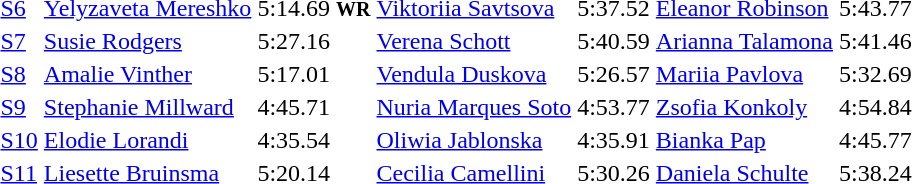<table>
<tr>
<td><a href='#'>S6</a></td>
<td><a href='#'>Yelyzaveta Mereshko</a><br></td>
<td>5:14.69 <small><strong>WR</strong></small></td>
<td><a href='#'>Viktoriia Savtsova</a><br></td>
<td>5:37.52</td>
<td><a href='#'>Eleanor Robinson</a><br></td>
<td>5:43.77</td>
</tr>
<tr>
<td><a href='#'>S7</a></td>
<td><a href='#'>Susie Rodgers</a><br></td>
<td>5:27.16</td>
<td><a href='#'>Verena Schott</a><br></td>
<td>5:40.59</td>
<td><a href='#'>Arianna Talamona</a><br></td>
<td>5:41.46</td>
</tr>
<tr>
<td><a href='#'>S8</a></td>
<td><a href='#'>Amalie Vinther</a><br></td>
<td>5:17.01</td>
<td><a href='#'>Vendula Duskova</a><br></td>
<td>5:26.57</td>
<td><a href='#'>Mariia Pavlova</a><br></td>
<td>5:32.69</td>
</tr>
<tr>
<td><a href='#'>S9</a></td>
<td><a href='#'>Stephanie Millward</a><br></td>
<td>4:45.71</td>
<td><a href='#'>Nuria Marques Soto</a><br></td>
<td>4:53.77</td>
<td><a href='#'>Zsofia Konkoly</a><br></td>
<td>4:54.84</td>
</tr>
<tr>
<td><a href='#'>S10</a></td>
<td><a href='#'>Elodie Lorandi</a><br></td>
<td>4:35.54</td>
<td><a href='#'>Oliwia Jablonska</a><br></td>
<td>4:35.91</td>
<td><a href='#'>Bianka Pap</a><br></td>
<td>4:45.77</td>
</tr>
<tr>
<td><a href='#'>S11</a></td>
<td><a href='#'>Liesette Bruinsma</a><br></td>
<td>5:20.14</td>
<td><a href='#'>Cecilia Camellini</a><br></td>
<td>5:30.26</td>
<td><a href='#'>Daniela Schulte</a><br></td>
<td>5:38.24</td>
</tr>
</table>
